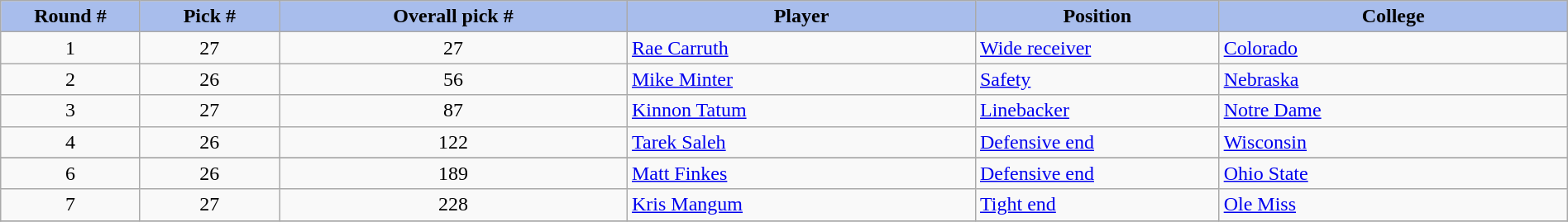<table class="wikitable" style="width: 100%">
<tr>
<th style="background:#A8BDEC;" width=8%>Round #</th>
<th width=8% style="background:#A8BDEC;">Pick #</th>
<th width=20% style="background:#A8BDEC;">Overall pick #</th>
<th width=20% style="background:#A8BDEC;">Player</th>
<th width=14% style="background:#A8BDEC;">Position</th>
<th width=20% style="background:#A8BDEC;">College</th>
</tr>
<tr>
<td align=center>1</td>
<td align=center>27</td>
<td align=center>27</td>
<td><a href='#'>Rae Carruth</a></td>
<td><a href='#'>Wide receiver</a></td>
<td><a href='#'>Colorado</a></td>
</tr>
<tr>
<td align=center>2</td>
<td align=center>26</td>
<td align=center>56</td>
<td><a href='#'>Mike Minter</a></td>
<td><a href='#'>Safety</a></td>
<td><a href='#'>Nebraska</a></td>
</tr>
<tr>
<td align=center>3</td>
<td align=center>27</td>
<td align=center>87</td>
<td><a href='#'>Kinnon Tatum</a></td>
<td><a href='#'>Linebacker</a></td>
<td><a href='#'>Notre Dame</a></td>
</tr>
<tr>
<td align=center>4</td>
<td align=center>26</td>
<td align=center>122</td>
<td><a href='#'>Tarek Saleh</a></td>
<td><a href='#'>Defensive end</a></td>
<td><a href='#'>Wisconsin</a></td>
</tr>
<tr>
</tr>
<tr | align=center| 5 || align=center| 26 || align=center| 15 || >
</tr>
<tr>
<td align=center>6</td>
<td align=center>26</td>
<td align=center>189</td>
<td><a href='#'>Matt Finkes</a></td>
<td><a href='#'>Defensive end</a></td>
<td><a href='#'>Ohio State</a></td>
</tr>
<tr>
<td align=center>7</td>
<td align=center>27</td>
<td align=center>228</td>
<td><a href='#'>Kris Mangum</a></td>
<td><a href='#'>Tight end</a></td>
<td><a href='#'>Ole Miss</a></td>
</tr>
<tr>
</tr>
</table>
